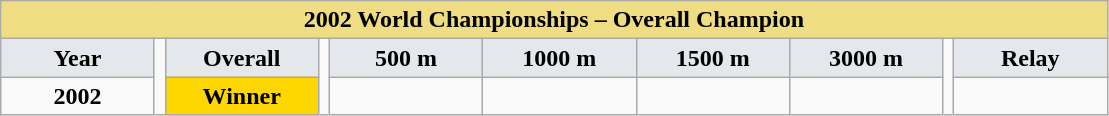<table class="wikitable collapsible collapsed" style="font-size: 100%; text-align: center">
<tr>
<th colspan="19" style="background:#EEDD82; width:400px"><span>    2002 World Championships – Overall Champion    </span></th>
</tr>
<tr>
<th style="background:#e4e7eb; width:80px;">Year</th>
<td width=1% rowspan=2 style="border-top:none;border-bottom:none;"></td>
<th style="background:#e4e7eb; width:80px;">Overall</th>
<td width=1% rowspan=2 style="border-top:none;border-bottom:none;"></td>
<th style="background:#e4e7eb; width:80px;">500 m</th>
<th style="background:#e4e7eb; width:80px;">1000 m</th>
<th style="background:#e4e7eb; width:80px;">1500 m</th>
<th style="background:#e4e7eb; width:80px;">3000 m</th>
<td width=1% rowspan=2 style="border-top:none;border-bottom:none;"></td>
<th style="background:#e4e7eb; width:80px;">Relay</th>
</tr>
<tr align=center>
<td><strong>2002</strong></td>
<td style="background:gold;"><strong>Winner</strong></td>
<td></td>
<td></td>
<td></td>
<td></td>
<td></td>
</tr>
</table>
